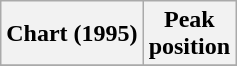<table class="wikitable plainrowheaders" style="text-align:center">
<tr>
<th scope="col">Chart (1995)</th>
<th scope="col">Peak<br>position</th>
</tr>
<tr>
</tr>
</table>
